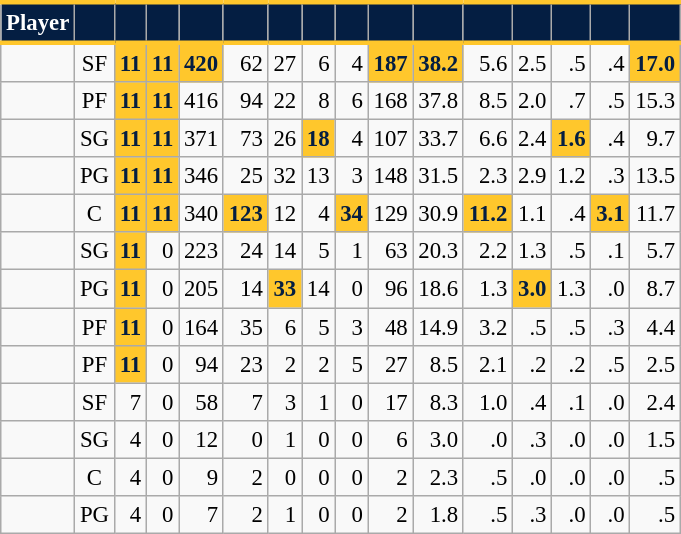<table class="wikitable sortable" style="font-size: 95%; text-align:right;">
<tr>
<th style="background:#041E42; color:#FFFFFF; border-top:#FFC72C 3px solid; border-bottom:#FFC72C 3px solid;">Player</th>
<th style="background:#041E42; color:#FFFFFF; border-top:#FFC72C 3px solid; border-bottom:#FFC72C 3px solid;"></th>
<th style="background:#041E42; color:#FFFFFF; border-top:#FFC72C 3px solid; border-bottom:#FFC72C 3px solid;"></th>
<th style="background:#041E42; color:#FFFFFF; border-top:#FFC72C 3px solid; border-bottom:#FFC72C 3px solid;"></th>
<th style="background:#041E42; color:#FFFFFF; border-top:#FFC72C 3px solid; border-bottom:#FFC72C 3px solid;"></th>
<th style="background:#041E42; color:#FFFFFF; border-top:#FFC72C 3px solid; border-bottom:#FFC72C 3px solid;"></th>
<th style="background:#041E42; color:#FFFFFF; border-top:#FFC72C 3px solid; border-bottom:#FFC72C 3px solid;"></th>
<th style="background:#041E42; color:#FFFFFF; border-top:#FFC72C 3px solid; border-bottom:#FFC72C 3px solid;"></th>
<th style="background:#041E42; color:#FFFFFF; border-top:#FFC72C 3px solid; border-bottom:#FFC72C 3px solid;"></th>
<th style="background:#041E42; color:#FFFFFF; border-top:#FFC72C 3px solid; border-bottom:#FFC72C 3px solid;"></th>
<th style="background:#041E42; color:#FFFFFF; border-top:#FFC72C 3px solid; border-bottom:#FFC72C 3px solid;"></th>
<th style="background:#041E42; color:#FFFFFF; border-top:#FFC72C 3px solid; border-bottom:#FFC72C 3px solid;"></th>
<th style="background:#041E42; color:#FFFFFF; border-top:#FFC72C 3px solid; border-bottom:#FFC72C 3px solid;"></th>
<th style="background:#041E42; color:#FFFFFF; border-top:#FFC72C 3px solid; border-bottom:#FFC72C 3px solid;"></th>
<th style="background:#041E42; color:#FFFFFF; border-top:#FFC72C 3px solid; border-bottom:#FFC72C 3px solid;"></th>
<th style="background:#041E42; color:#FFFFFF; border-top:#FFC72C 3px solid; border-bottom:#FFC72C 3px solid;"></th>
</tr>
<tr>
<td style="text-align:left;"></td>
<td style="text-align:center;">SF</td>
<td style="background:#FFC72C; color:#041E42;"><strong>11</strong></td>
<td style="background:#FFC72C; color:#041E42;"><strong>11</strong></td>
<td style="background:#FFC72C; color:#041E42;"><strong>420</strong></td>
<td>62</td>
<td>27</td>
<td>6</td>
<td>4</td>
<td style="background:#FFC72C; color:#041E42;"><strong>187</strong></td>
<td style="background:#FFC72C; color:#041E42;"><strong>38.2</strong></td>
<td>5.6</td>
<td>2.5</td>
<td>.5</td>
<td>.4</td>
<td style="background:#FFC72C; color:#041E42;"><strong>17.0</strong></td>
</tr>
<tr>
<td style="text-align:left;"></td>
<td style="text-align:center;">PF</td>
<td style="background:#FFC72C; color:#041E42;"><strong>11</strong></td>
<td style="background:#FFC72C; color:#041E42;"><strong>11</strong></td>
<td>416</td>
<td>94</td>
<td>22</td>
<td>8</td>
<td>6</td>
<td>168</td>
<td>37.8</td>
<td>8.5</td>
<td>2.0</td>
<td>.7</td>
<td>.5</td>
<td>15.3</td>
</tr>
<tr>
<td style="text-align:left;"></td>
<td style="text-align:center;">SG</td>
<td style="background:#FFC72C; color:#041E42;"><strong>11</strong></td>
<td style="background:#FFC72C; color:#041E42;"><strong>11</strong></td>
<td>371</td>
<td>73</td>
<td>26</td>
<td style="background:#FFC72C; color:#041E42;"><strong>18</strong></td>
<td>4</td>
<td>107</td>
<td>33.7</td>
<td>6.6</td>
<td>2.4</td>
<td style="background:#FFC72C; color:#041E42;"><strong>1.6</strong></td>
<td>.4</td>
<td>9.7</td>
</tr>
<tr>
<td style="text-align:left;"></td>
<td style="text-align:center;">PG</td>
<td style="background:#FFC72C; color:#041E42;"><strong>11</strong></td>
<td style="background:#FFC72C; color:#041E42;"><strong>11</strong></td>
<td>346</td>
<td>25</td>
<td>32</td>
<td>13</td>
<td>3</td>
<td>148</td>
<td>31.5</td>
<td>2.3</td>
<td>2.9</td>
<td>1.2</td>
<td>.3</td>
<td>13.5</td>
</tr>
<tr>
<td style="text-align:left;"></td>
<td style="text-align:center;">C</td>
<td style="background:#FFC72C; color:#041E42;"><strong>11</strong></td>
<td style="background:#FFC72C; color:#041E42;"><strong>11</strong></td>
<td>340</td>
<td style="background:#FFC72C; color:#041E42;"><strong>123</strong></td>
<td>12</td>
<td>4</td>
<td style="background:#FFC72C; color:#041E42;"><strong>34</strong></td>
<td>129</td>
<td>30.9</td>
<td style="background:#FFC72C; color:#041E42;"><strong>11.2</strong></td>
<td>1.1</td>
<td>.4</td>
<td style="background:#FFC72C; color:#041E42;"><strong>3.1</strong></td>
<td>11.7</td>
</tr>
<tr>
<td style="text-align:left;"></td>
<td style="text-align:center;">SG</td>
<td style="background:#FFC72C; color:#041E42;"><strong>11</strong></td>
<td>0</td>
<td>223</td>
<td>24</td>
<td>14</td>
<td>5</td>
<td>1</td>
<td>63</td>
<td>20.3</td>
<td>2.2</td>
<td>1.3</td>
<td>.5</td>
<td>.1</td>
<td>5.7</td>
</tr>
<tr>
<td style="text-align:left;"></td>
<td style="text-align:center;">PG</td>
<td style="background:#FFC72C; color:#041E42;"><strong>11</strong></td>
<td>0</td>
<td>205</td>
<td>14</td>
<td style="background:#FFC72C; color:#041E42;"><strong>33</strong></td>
<td>14</td>
<td>0</td>
<td>96</td>
<td>18.6</td>
<td>1.3</td>
<td style="background:#FFC72C; color:#041E42;"><strong>3.0</strong></td>
<td>1.3</td>
<td>.0</td>
<td>8.7</td>
</tr>
<tr>
<td style="text-align:left;"></td>
<td style="text-align:center;">PF</td>
<td style="background:#FFC72C; color:#041E42;"><strong>11</strong></td>
<td>0</td>
<td>164</td>
<td>35</td>
<td>6</td>
<td>5</td>
<td>3</td>
<td>48</td>
<td>14.9</td>
<td>3.2</td>
<td>.5</td>
<td>.5</td>
<td>.3</td>
<td>4.4</td>
</tr>
<tr>
<td style="text-align:left;"></td>
<td style="text-align:center;">PF</td>
<td style="background:#FFC72C; color:#041E42;"><strong>11</strong></td>
<td>0</td>
<td>94</td>
<td>23</td>
<td>2</td>
<td>2</td>
<td>5</td>
<td>27</td>
<td>8.5</td>
<td>2.1</td>
<td>.2</td>
<td>.2</td>
<td>.5</td>
<td>2.5</td>
</tr>
<tr>
<td style="text-align:left;"></td>
<td style="text-align:center;">SF</td>
<td>7</td>
<td>0</td>
<td>58</td>
<td>7</td>
<td>3</td>
<td>1</td>
<td>0</td>
<td>17</td>
<td>8.3</td>
<td>1.0</td>
<td>.4</td>
<td>.1</td>
<td>.0</td>
<td>2.4</td>
</tr>
<tr>
<td style="text-align:left;"></td>
<td style="text-align:center;">SG</td>
<td>4</td>
<td>0</td>
<td>12</td>
<td>0</td>
<td>1</td>
<td>0</td>
<td>0</td>
<td>6</td>
<td>3.0</td>
<td>.0</td>
<td>.3</td>
<td>.0</td>
<td>.0</td>
<td>1.5</td>
</tr>
<tr>
<td style="text-align:left;"></td>
<td style="text-align:center;">C</td>
<td>4</td>
<td>0</td>
<td>9</td>
<td>2</td>
<td>0</td>
<td>0</td>
<td>0</td>
<td>2</td>
<td>2.3</td>
<td>.5</td>
<td>.0</td>
<td>.0</td>
<td>.0</td>
<td>.5</td>
</tr>
<tr>
<td style="text-align:left;"></td>
<td style="text-align:center;">PG</td>
<td>4</td>
<td>0</td>
<td>7</td>
<td>2</td>
<td>1</td>
<td>0</td>
<td>0</td>
<td>2</td>
<td>1.8</td>
<td>.5</td>
<td>.3</td>
<td>.0</td>
<td>.0</td>
<td>.5</td>
</tr>
</table>
